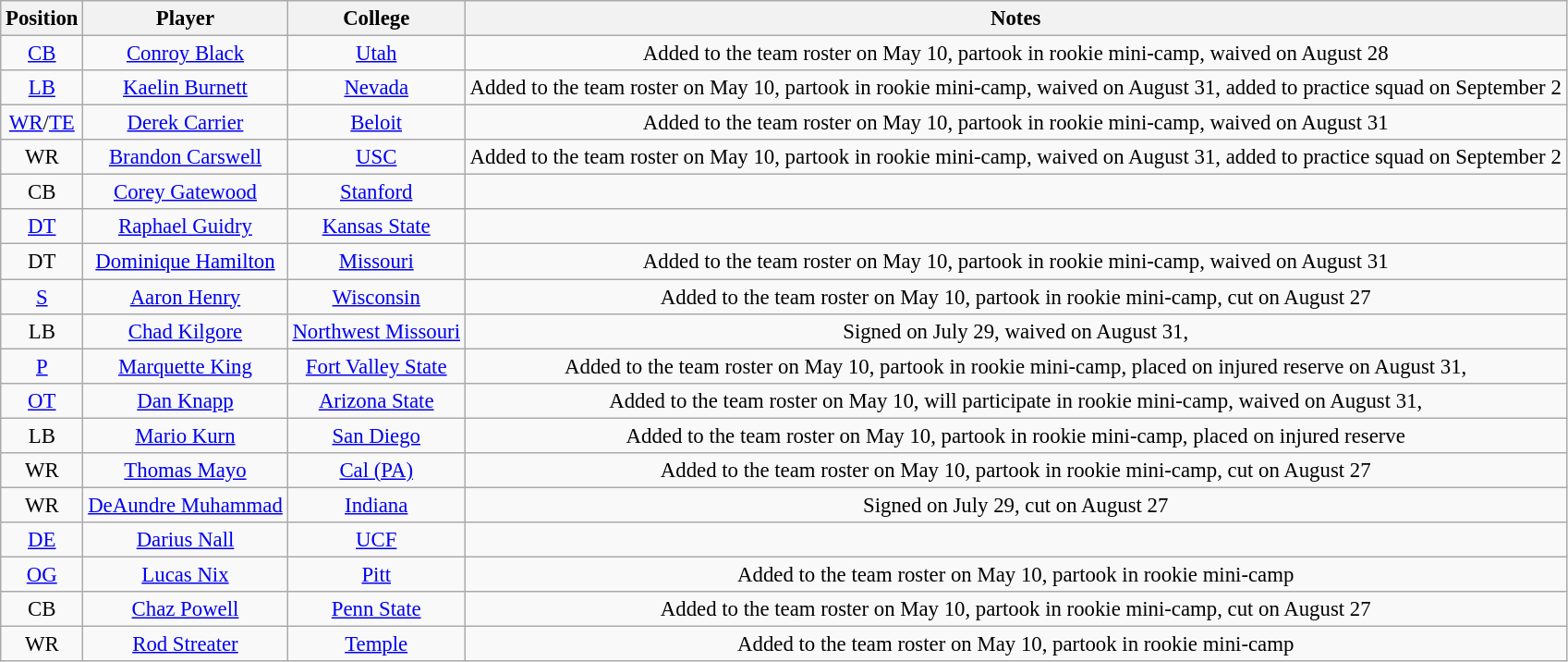<table class="wikitable" style="font-size: 95%; text-align: center;">
<tr>
<th>Position</th>
<th>Player</th>
<th>College</th>
<th>Notes</th>
</tr>
<tr>
<td><a href='#'>CB</a></td>
<td><a href='#'>Conroy Black</a></td>
<td><a href='#'>Utah</a></td>
<td>Added to the team roster on May 10, partook in rookie mini-camp, waived on August 28</td>
</tr>
<tr>
<td><a href='#'>LB</a></td>
<td><a href='#'>Kaelin Burnett</a></td>
<td><a href='#'>Nevada</a></td>
<td>Added to the team roster on May 10, partook in rookie mini-camp, waived on August 31, added to practice squad on September 2</td>
</tr>
<tr>
<td><a href='#'>WR</a>/<a href='#'>TE</a></td>
<td><a href='#'>Derek Carrier</a></td>
<td><a href='#'>Beloit</a></td>
<td>Added to the team roster on May 10, partook in rookie mini-camp, waived on August 31</td>
</tr>
<tr>
<td>WR</td>
<td><a href='#'>Brandon Carswell</a></td>
<td><a href='#'>USC</a></td>
<td>Added to the team roster on May 10, partook in rookie mini-camp, waived on August 31, added to practice squad on September 2</td>
</tr>
<tr>
<td>CB</td>
<td><a href='#'>Corey Gatewood</a></td>
<td><a href='#'>Stanford</a></td>
<td></td>
</tr>
<tr>
<td><a href='#'>DT</a></td>
<td><a href='#'>Raphael Guidry</a></td>
<td><a href='#'>Kansas State</a></td>
<td></td>
</tr>
<tr>
<td>DT</td>
<td><a href='#'>Dominique Hamilton</a></td>
<td><a href='#'>Missouri</a></td>
<td>Added to the team roster on May 10, partook in rookie mini-camp, waived on August 31</td>
</tr>
<tr>
<td><a href='#'>S</a></td>
<td><a href='#'>Aaron Henry</a></td>
<td><a href='#'>Wisconsin</a></td>
<td>Added to the team roster on May 10, partook in rookie mini-camp, cut on August 27</td>
</tr>
<tr>
<td>LB</td>
<td><a href='#'>Chad Kilgore</a></td>
<td><a href='#'>Northwest Missouri</a></td>
<td>Signed on July 29, waived on August 31,</td>
</tr>
<tr>
<td><a href='#'>P</a></td>
<td><a href='#'>Marquette King</a></td>
<td><a href='#'>Fort Valley State</a></td>
<td>Added to the team roster on May 10, partook in rookie mini-camp, placed on injured reserve on August 31,</td>
</tr>
<tr>
<td><a href='#'>OT</a></td>
<td><a href='#'>Dan Knapp</a></td>
<td><a href='#'>Arizona State</a></td>
<td>Added to the team roster on May 10, will participate in rookie mini-camp, waived on August 31,</td>
</tr>
<tr>
<td>LB</td>
<td><a href='#'>Mario Kurn</a></td>
<td><a href='#'>San Diego</a></td>
<td>Added to the team roster on May 10, partook in rookie mini-camp, placed on injured reserve</td>
</tr>
<tr>
<td>WR</td>
<td><a href='#'>Thomas Mayo</a></td>
<td><a href='#'>Cal (PA)</a></td>
<td>Added to the team roster on May 10, partook in rookie mini-camp, cut on August 27</td>
</tr>
<tr>
<td>WR</td>
<td><a href='#'>DeAundre Muhammad</a></td>
<td><a href='#'>Indiana</a></td>
<td>Signed on July 29, cut on August 27</td>
</tr>
<tr>
<td><a href='#'>DE</a></td>
<td><a href='#'>Darius Nall</a></td>
<td><a href='#'>UCF</a></td>
<td></td>
</tr>
<tr>
<td><a href='#'>OG</a></td>
<td><a href='#'>Lucas Nix</a></td>
<td><a href='#'>Pitt</a></td>
<td>Added to the team roster on May 10, partook in rookie mini-camp</td>
</tr>
<tr>
<td>CB</td>
<td><a href='#'>Chaz Powell</a></td>
<td><a href='#'>Penn State</a></td>
<td>Added to the team roster on May 10, partook in rookie mini-camp, cut on August 27</td>
</tr>
<tr>
<td>WR</td>
<td><a href='#'>Rod Streater</a></td>
<td><a href='#'>Temple</a></td>
<td>Added to the team roster on May 10, partook in rookie mini-camp</td>
</tr>
</table>
